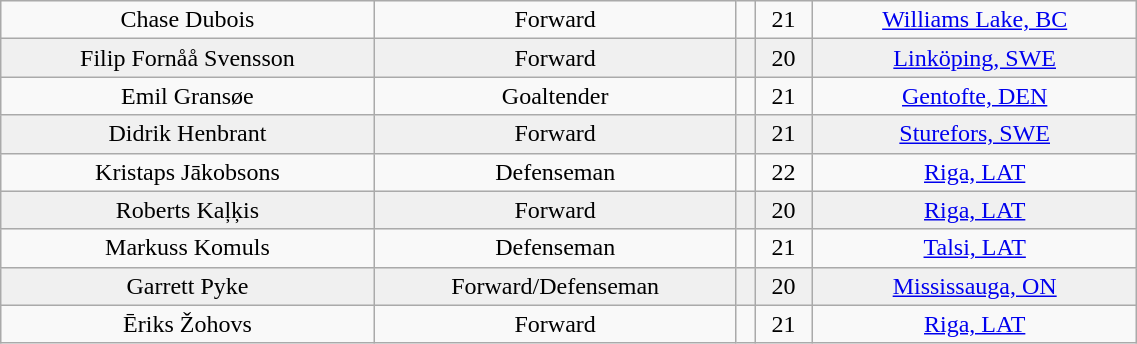<table class="wikitable" width="60%">
<tr align="center" bgcolor="">
<td>Chase Dubois</td>
<td>Forward</td>
<td></td>
<td>21</td>
<td><a href='#'>Williams Lake, BC</a></td>
</tr>
<tr align="center" bgcolor="f0f0f0">
<td>Filip Fornåå Svensson</td>
<td>Forward</td>
<td></td>
<td>20</td>
<td><a href='#'>Linköping, SWE</a></td>
</tr>
<tr align="center" bgcolor="">
<td>Emil Gransøe</td>
<td>Goaltender</td>
<td></td>
<td>21</td>
<td><a href='#'>Gentofte, DEN</a></td>
</tr>
<tr align="center" bgcolor="f0f0f0">
<td>Didrik Henbrant</td>
<td>Forward</td>
<td></td>
<td>21</td>
<td><a href='#'>Sturefors, SWE</a></td>
</tr>
<tr align="center" bgcolor="">
<td>Kristaps Jākobsons</td>
<td>Defenseman</td>
<td></td>
<td>22</td>
<td><a href='#'>Riga, LAT</a></td>
</tr>
<tr align="center" bgcolor="f0f0f0">
<td>Roberts Kaļķis</td>
<td>Forward</td>
<td></td>
<td>20</td>
<td><a href='#'>Riga, LAT</a></td>
</tr>
<tr align="center" bgcolor="">
<td>Markuss Komuls</td>
<td>Defenseman</td>
<td></td>
<td>21</td>
<td><a href='#'>Talsi, LAT</a></td>
</tr>
<tr align="center" bgcolor="f0f0f0">
<td>Garrett Pyke</td>
<td>Forward/Defenseman</td>
<td></td>
<td>20</td>
<td><a href='#'>Mississauga, ON</a></td>
</tr>
<tr align="center" bgcolor="">
<td>Ēriks Žohovs</td>
<td>Forward</td>
<td></td>
<td>21</td>
<td><a href='#'>Riga, LAT</a></td>
</tr>
</table>
